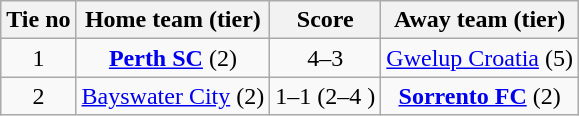<table class="wikitable" style="text-align:center">
<tr>
<th>Tie no</th>
<th>Home team (tier)</th>
<th>Score</th>
<th>Away team (tier)</th>
</tr>
<tr>
<td>1</td>
<td><strong><a href='#'>Perth SC</a></strong> (2)</td>
<td>4–3</td>
<td><a href='#'>Gwelup Croatia</a> (5)</td>
</tr>
<tr>
<td>2</td>
<td><a href='#'>Bayswater City</a> (2)</td>
<td>1–1 (2–4 )</td>
<td><strong><a href='#'>Sorrento FC</a></strong> (2)</td>
</tr>
</table>
